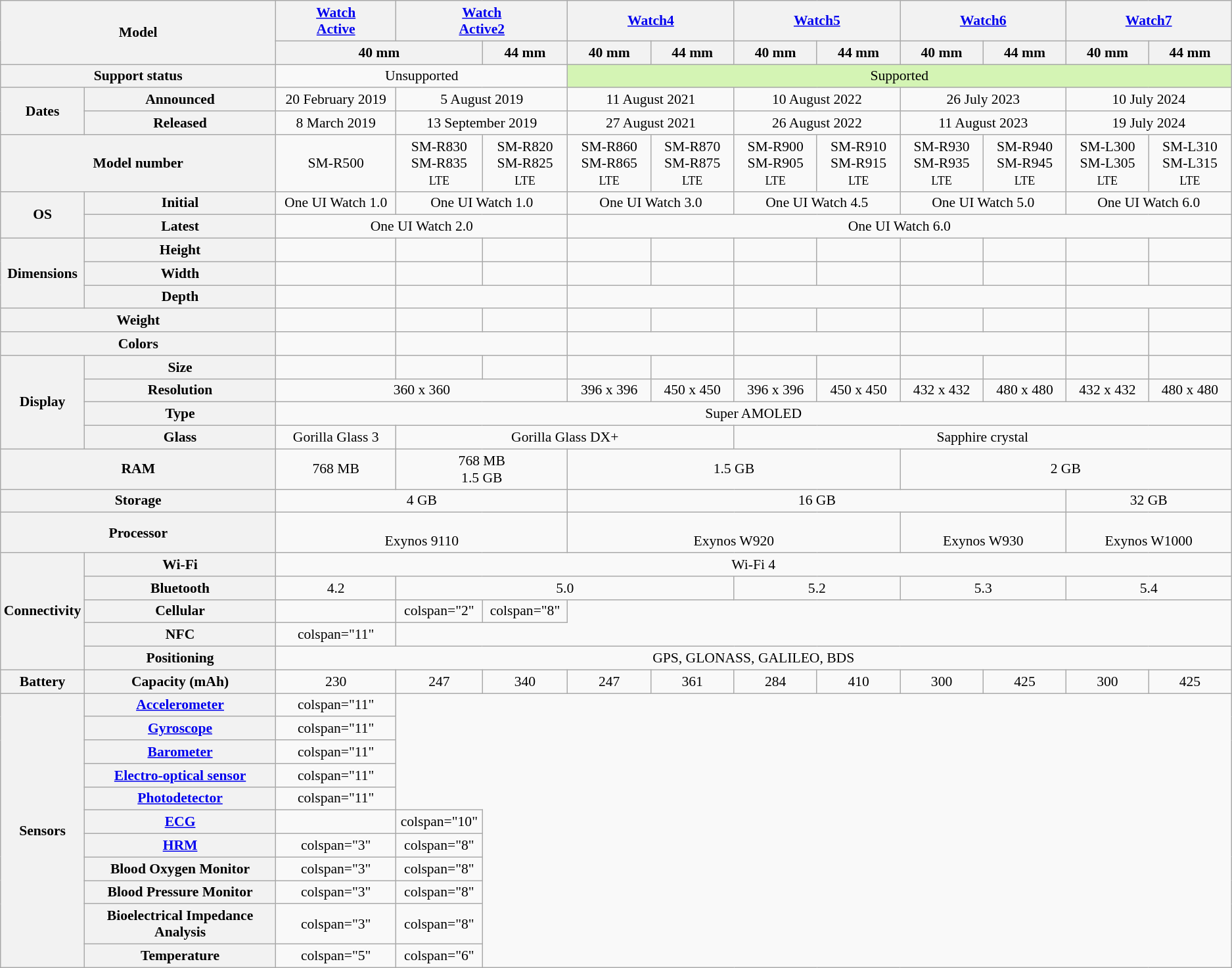<table class="wikitable" style="text-align:center; font-size:90%;">
<tr>
<th colspan="2" rowspan="2">Model</th>
<th style="min-width: 8em"><a href='#'>Watch<br>Active</a></th>
<th style="min-width: 8em" colspan="2"><a href='#'>Watch<br>Active2</a></th>
<th style="min-width: 8em" colspan="2"><a href='#'>Watch4</a></th>
<th style="min-width: 8em" colspan="2"><a href='#'>Watch5</a></th>
<th style="min-width: 8em" colspan="2"><a href='#'>Watch6</a></th>
<th style="min-width: 8em" colspan="2"><a href='#'>Watch7</a></th>
</tr>
<tr>
<th colspan="2">40 mm</th>
<th>44 mm</th>
<th>40 mm</th>
<th>44 mm</th>
<th>40 mm</th>
<th>44 mm</th>
<th>40 mm</th>
<th>44 mm</th>
<th>40 mm</th>
<th>44 mm</th>
</tr>
<tr>
<th colspan="2">Support status</th>
<td colspan="3">Unsupported</td>
<td style="background:#d4f4b4" colspan="8">Supported</td>
</tr>
<tr>
<th rowspan="2">Dates</th>
<th>Announced</th>
<td>20 February 2019</td>
<td colspan="2">5 August 2019</td>
<td colspan="2">11 August 2021</td>
<td colspan="2">10 August 2022</td>
<td colspan="2">26 July 2023</td>
<td colspan="2">10 July 2024</td>
</tr>
<tr>
<th>Released</th>
<td>8 March 2019</td>
<td colspan="2">13 September 2019</td>
<td colspan="2">27 August 2021</td>
<td colspan="2">26 August 2022</td>
<td colspan="2">11 August 2023</td>
<td colspan="2">19 July 2024</td>
</tr>
<tr>
<th colspan="2">Model number</th>
<td>SM-R500</td>
<td>SM-R830<br>SM-R835 <small>LTE</small></td>
<td>SM-R820<br>SM-R825 <small>LTE</small></td>
<td>SM-R860<br>SM-R865 <small>LTE</small></td>
<td>SM-R870<br>SM-R875 <small>LTE</small></td>
<td>SM-R900<br>SM-R905 <small>LTE</small></td>
<td>SM-R910<br>SM-R915 <small>LTE</small></td>
<td>SM-R930<br>SM-R935 <small>LTE</small></td>
<td>SM-R940<br>SM-R945 <small>LTE</small></td>
<td>SM-L300<br>SM-L305 <small>LTE</small></td>
<td>SM-L310<br>SM-L315 <small>LTE</small></td>
</tr>
<tr>
<th rowspan="2">OS</th>
<th>Initial</th>
<td>One UI Watch 1.0<br></td>
<td colspan="2">One UI Watch 1.0<br></td>
<td colspan="2">One UI Watch 3.0<br></td>
<td colspan="2">One UI Watch 4.5<br></td>
<td colspan="2">One UI Watch 5.0<br></td>
<td colspan="2">One UI Watch 6.0<br></td>
</tr>
<tr>
<th>Latest</th>
<td colspan="3">One UI Watch 2.0<br></td>
<td colspan="8">One UI Watch 6.0<br></td>
</tr>
<tr>
<th rowspan="3">Dimensions<br></th>
<th>Height</th>
<td></td>
<td></td>
<td></td>
<td></td>
<td></td>
<td></td>
<td></td>
<td></td>
<td></td>
<td></td>
<td></td>
</tr>
<tr>
<th>Width</th>
<td></td>
<td></td>
<td></td>
<td></td>
<td></td>
<td></td>
<td></td>
<td></td>
<td></td>
<td></td>
<td></td>
</tr>
<tr>
<th>Depth</th>
<td></td>
<td colspan="2"></td>
<td colspan="2"></td>
<td colspan="2"></td>
<td colspan="2"></td>
<td colspan="2"></td>
</tr>
<tr>
<th colspan="2">Weight<br></th>
<td></td>
<td></td>
<td></td>
<td></td>
<td></td>
<td></td>
<td></td>
<td></td>
<td></td>
<td></td>
<td></td>
</tr>
<tr>
<th colspan="2">Colors</th>
<td>   </td>
<td colspan="2">  </td>
<td colspan="2">   </td>
<td colspan="2">  </td>
<td colspan="2">  </td>
<td> </td>
<td> </td>
</tr>
<tr>
<th rowspan="4">Display</th>
<th>Size</th>
<td></td>
<td></td>
<td></td>
<td></td>
<td></td>
<td></td>
<td></td>
<td></td>
<td></td>
<td></td>
<td></td>
</tr>
<tr>
<th>Resolution</th>
<td colspan="3">360 x 360</td>
<td>396 x 396</td>
<td>450 x 450</td>
<td>396 x 396</td>
<td>450 x 450</td>
<td>432 x 432</td>
<td>480 x 480</td>
<td>432 x 432</td>
<td>480 x 480</td>
</tr>
<tr>
<th>Type</th>
<td colspan="11">Super AMOLED</td>
</tr>
<tr>
<th>Glass</th>
<td colspan="1">Gorilla Glass 3</td>
<td colspan="4">Gorilla Glass DX+</td>
<td colspan="6">Sapphire crystal</td>
</tr>
<tr>
<th colspan="2">RAM</th>
<td>768 MB</td>
<td colspan="2">768 MB<br>1.5 GB</td>
<td colspan="4">1.5 GB</td>
<td colspan="4">2 GB</td>
</tr>
<tr>
<th colspan="2">Storage</th>
<td colspan="3">4 GB</td>
<td colspan="6">16 GB</td>
<td colspan="2">32 GB</td>
</tr>
<tr>
<th colspan="2">Processor</th>
<td colspan="3"><br>Exynos 9110</td>
<td colspan="4"><br>Exynos W920</td>
<td colspan="2"><br>Exynos W930</td>
<td colspan="2"><br>Exynos W1000</td>
</tr>
<tr>
<th rowspan="5">Connectivity</th>
<th>Wi-Fi</th>
<td colspan="11">Wi-Fi 4</td>
</tr>
<tr>
<th>Bluetooth</th>
<td>4.2</td>
<td colspan="4">5.0</td>
<td colspan="2">5.2</td>
<td colspan="2">5.3</td>
<td colspan="2">5.4</td>
</tr>
<tr>
<th>Cellular</th>
<td></td>
<td>colspan="2" </td>
<td>colspan="8" </td>
</tr>
<tr>
<th>NFC</th>
<td>colspan="11" </td>
</tr>
<tr>
<th>Positioning</th>
<td colspan="11">GPS, GLONASS, GALILEO, BDS</td>
</tr>
<tr>
<th rowspan="1">Battery</th>
<th>Capacity (mAh)</th>
<td>230</td>
<td>247</td>
<td>340</td>
<td>247</td>
<td>361</td>
<td>284</td>
<td>410</td>
<td>300</td>
<td>425</td>
<td>300</td>
<td>425</td>
</tr>
<tr>
<th rowspan="11">Sensors</th>
<th><a href='#'>Accelerometer</a></th>
<td>colspan="11" </td>
</tr>
<tr>
<th><a href='#'>Gyroscope</a></th>
<td>colspan="11" </td>
</tr>
<tr>
<th><a href='#'>Barometer</a></th>
<td>colspan="11" </td>
</tr>
<tr>
<th><a href='#'>Electro-optical sensor</a></th>
<td>colspan="11" </td>
</tr>
<tr>
<th><a href='#'>Photodetector</a></th>
<td>colspan="11" </td>
</tr>
<tr>
<th><a href='#'>ECG</a></th>
<td></td>
<td>colspan="10" </td>
</tr>
<tr>
<th><a href='#'>HRM</a></th>
<td>colspan="3" </td>
<td>colspan="8" </td>
</tr>
<tr>
<th>Blood Oxygen Monitor</th>
<td>colspan="3" </td>
<td>colspan="8" </td>
</tr>
<tr>
<th>Blood Pressure Monitor</th>
<td>colspan="3" </td>
<td>colspan="8" </td>
</tr>
<tr>
<th>Bioelectrical Impedance Analysis</th>
<td>colspan="3" </td>
<td>colspan="8" </td>
</tr>
<tr>
<th>Temperature</th>
<td>colspan="5" </td>
<td>colspan="6" </td>
</tr>
</table>
